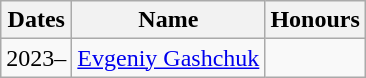<table class="wikitable">
<tr>
<th>Dates</th>
<th>Name</th>
<th>Honours</th>
</tr>
<tr>
<td>2023–</td>
<td> <a href='#'>Evgeniy Gashchuk</a></td>
<td></td>
</tr>
</table>
